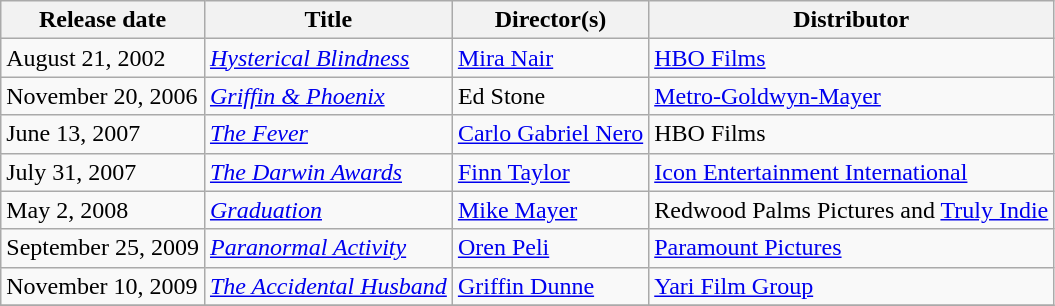<table class="wikitable sortable">
<tr>
<th scope="col">Release date</th>
<th>Title</th>
<th>Director(s)</th>
<th>Distributor</th>
</tr>
<tr>
<td>August 21, 2002</td>
<td><em><a href='#'>Hysterical Blindness</a></em></td>
<td><a href='#'>Mira Nair</a></td>
<td><a href='#'>HBO Films</a></td>
</tr>
<tr>
<td>November 20, 2006</td>
<td><em><a href='#'>Griffin & Phoenix</a></em></td>
<td>Ed Stone</td>
<td><a href='#'>Metro-Goldwyn-Mayer</a></td>
</tr>
<tr>
<td>June 13, 2007</td>
<td><em><a href='#'>The Fever</a></em></td>
<td><a href='#'>Carlo Gabriel Nero</a></td>
<td>HBO Films</td>
</tr>
<tr>
<td>July 31, 2007</td>
<td><em><a href='#'>The Darwin Awards</a></em></td>
<td><a href='#'>Finn Taylor</a></td>
<td><a href='#'>Icon Entertainment International</a></td>
</tr>
<tr>
<td>May 2, 2008</td>
<td><em><a href='#'>Graduation</a></em></td>
<td><a href='#'>Mike Mayer</a></td>
<td>Redwood Palms Pictures and <a href='#'>Truly Indie</a></td>
</tr>
<tr>
<td>September 25, 2009</td>
<td><em><a href='#'>Paranormal Activity</a></em></td>
<td><a href='#'>Oren Peli</a></td>
<td><a href='#'>Paramount Pictures</a></td>
</tr>
<tr>
<td>November 10, 2009</td>
<td><em><a href='#'>The Accidental Husband</a></em></td>
<td><a href='#'>Griffin Dunne</a></td>
<td><a href='#'>Yari Film Group</a></td>
</tr>
<tr>
</tr>
</table>
